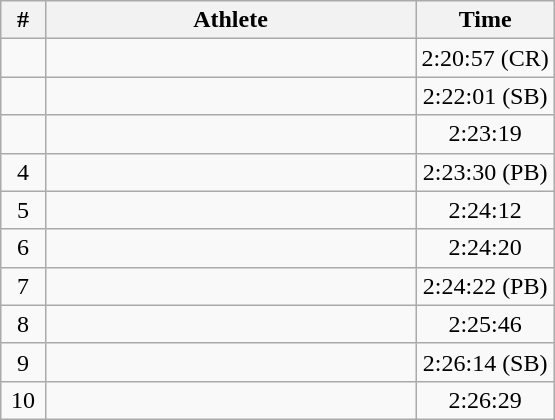<table class="wikitable" style="text-align:center;">
<tr>
<th width=8%>#</th>
<th width=67%>Athlete</th>
<th width=25%>Time</th>
</tr>
<tr>
<td></td>
<td align=left></td>
<td>2:20:57 (CR)</td>
</tr>
<tr>
<td></td>
<td align=left></td>
<td>2:22:01 (SB)</td>
</tr>
<tr>
<td></td>
<td align=left></td>
<td>2:23:19</td>
</tr>
<tr>
<td>4</td>
<td align=left></td>
<td>2:23:30 (PB)</td>
</tr>
<tr>
<td>5</td>
<td align=left></td>
<td>2:24:12</td>
</tr>
<tr>
<td>6</td>
<td align=left></td>
<td>2:24:20</td>
</tr>
<tr>
<td>7</td>
<td align=left></td>
<td>2:24:22 (PB)</td>
</tr>
<tr>
<td>8</td>
<td align=left></td>
<td>2:25:46</td>
</tr>
<tr>
<td>9</td>
<td align=left></td>
<td>2:26:14 (SB)</td>
</tr>
<tr>
<td>10</td>
<td align=left></td>
<td>2:26:29</td>
</tr>
</table>
